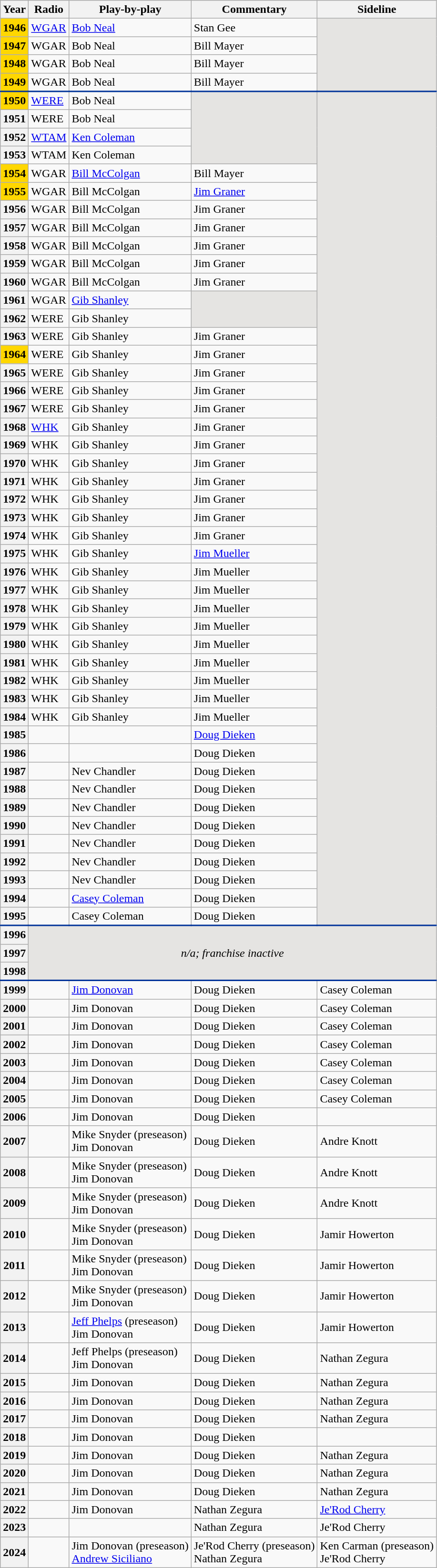<table class="wikitable">
<tr>
<th scope = "col">Year</th>
<th scope = "col">Radio</th>
<th scope = "col">Play-by-play</th>
<th scope = "col">Commentary</th>
<th scope = "col">Sideline</th>
</tr>
<tr>
<th scope="row" style="background-color:gold">1946</th>
<td><a href='#'>WGAR</a></td>
<td><a href='#'>Bob Neal</a></td>
<td>Stan Gee</td>
<td rowspan="4" style="background-color:#e5e4e2;"></td>
</tr>
<tr>
<th scope="row" style="background-color:gold">1947</th>
<td>WGAR</td>
<td>Bob Neal</td>
<td>Bill Mayer</td>
</tr>
<tr>
<th scope="row" style="background-color:gold">1948</th>
<td>WGAR</td>
<td>Bob Neal</td>
<td>Bill Mayer</td>
</tr>
<tr>
<th scope="row" style="background-color:gold">1949</th>
<td>WGAR</td>
<td>Bob Neal</td>
<td>Bill Mayer</td>
</tr>
<tr style="border-top: 2px solid #003399;">
<th scope="row" style="background-color:gold">1950</th>
<td><a href='#'>WERE</a></td>
<td>Bob Neal</td>
<td rowspan="4" style="background-color:#e5e4e2;"></td>
<td rowspan="46" style="background-color:#e5e4e2;"></td>
</tr>
<tr>
<th scope="row">1951</th>
<td>WERE</td>
<td>Bob Neal</td>
</tr>
<tr>
<th scope="row">1952</th>
<td><a href='#'>WTAM</a></td>
<td><a href='#'>Ken Coleman</a></td>
</tr>
<tr>
<th scope="row">1953</th>
<td>WTAM</td>
<td>Ken Coleman</td>
</tr>
<tr>
<th scope="row" style="background-color:gold">1954</th>
<td>WGAR</td>
<td><a href='#'>Bill McColgan</a></td>
<td>Bill Mayer</td>
</tr>
<tr>
<th scope="row" style="background-color:gold">1955</th>
<td>WGAR</td>
<td>Bill McColgan</td>
<td><a href='#'>Jim Graner</a></td>
</tr>
<tr>
<th scope="row">1956</th>
<td>WGAR</td>
<td>Bill McColgan</td>
<td>Jim Graner</td>
</tr>
<tr>
<th scope="row">1957</th>
<td>WGAR</td>
<td>Bill McColgan</td>
<td>Jim Graner</td>
</tr>
<tr>
<th scope="row">1958</th>
<td>WGAR</td>
<td>Bill McColgan</td>
<td>Jim Graner</td>
</tr>
<tr>
<th scope="row">1959</th>
<td>WGAR</td>
<td>Bill McColgan</td>
<td>Jim Graner</td>
</tr>
<tr>
<th scope="row">1960</th>
<td>WGAR</td>
<td>Bill McColgan</td>
<td>Jim Graner</td>
</tr>
<tr>
<th scope="row">1961</th>
<td>WGAR</td>
<td><a href='#'>Gib Shanley</a></td>
<td rowspan="2" style="background-color:#e5e4e2;"></td>
</tr>
<tr>
<th scope="row">1962</th>
<td>WERE</td>
<td>Gib Shanley</td>
</tr>
<tr>
<th scope="row">1963</th>
<td>WERE</td>
<td>Gib Shanley</td>
<td>Jim Graner</td>
</tr>
<tr>
<th scope="row" style="background-color:gold">1964</th>
<td>WERE</td>
<td>Gib Shanley</td>
<td>Jim Graner</td>
</tr>
<tr>
<th scope="row">1965</th>
<td>WERE</td>
<td>Gib Shanley</td>
<td>Jim Graner</td>
</tr>
<tr>
<th scope="row">1966</th>
<td>WERE</td>
<td>Gib Shanley</td>
<td>Jim Graner</td>
</tr>
<tr>
<th scope="row">1967</th>
<td>WERE</td>
<td>Gib Shanley</td>
<td>Jim Graner</td>
</tr>
<tr>
<th scope="row">1968</th>
<td><a href='#'>WHK</a></td>
<td>Gib Shanley</td>
<td>Jim Graner</td>
</tr>
<tr>
<th scope="row">1969</th>
<td>WHK</td>
<td>Gib Shanley</td>
<td>Jim Graner</td>
</tr>
<tr>
<th scope="row">1970</th>
<td>WHK</td>
<td>Gib Shanley</td>
<td>Jim Graner</td>
</tr>
<tr>
<th scope="row">1971</th>
<td>WHK</td>
<td>Gib Shanley</td>
<td>Jim Graner</td>
</tr>
<tr>
<th scope="row">1972</th>
<td>WHK</td>
<td>Gib Shanley</td>
<td>Jim Graner</td>
</tr>
<tr>
<th scope="row">1973</th>
<td>WHK</td>
<td>Gib Shanley</td>
<td>Jim Graner</td>
</tr>
<tr>
<th scope="row">1974</th>
<td>WHK</td>
<td>Gib Shanley</td>
<td>Jim Graner</td>
</tr>
<tr>
<th scope="row">1975</th>
<td>WHK</td>
<td>Gib Shanley</td>
<td><a href='#'>Jim Mueller</a></td>
</tr>
<tr>
<th scope="row">1976</th>
<td>WHK</td>
<td>Gib Shanley</td>
<td>Jim Mueller</td>
</tr>
<tr>
<th scope="row">1977</th>
<td>WHK</td>
<td>Gib Shanley</td>
<td>Jim Mueller</td>
</tr>
<tr>
<th scope="row">1978</th>
<td>WHK</td>
<td>Gib Shanley</td>
<td>Jim Mueller</td>
</tr>
<tr>
<th scope="row">1979</th>
<td>WHK</td>
<td>Gib Shanley</td>
<td>Jim Mueller</td>
</tr>
<tr>
<th scope="row">1980</th>
<td>WHK</td>
<td>Gib Shanley</td>
<td>Jim Mueller</td>
</tr>
<tr>
<th scope="row">1981</th>
<td>WHK</td>
<td>Gib Shanley</td>
<td>Jim Mueller</td>
</tr>
<tr>
<th scope="row">1982</th>
<td>WHK</td>
<td>Gib Shanley</td>
<td>Jim Mueller</td>
</tr>
<tr>
<th scope="row">1983</th>
<td>WHK</td>
<td>Gib Shanley</td>
<td>Jim Mueller</td>
</tr>
<tr>
<th scope="row">1984</th>
<td>WHK</td>
<td>Gib Shanley</td>
<td>Jim Mueller</td>
</tr>
<tr>
<th scope="row">1985</th>
<td></td>
<td></td>
<td><a href='#'>Doug Dieken</a></td>
</tr>
<tr>
<th scope="row">1986</th>
<td></td>
<td></td>
<td>Doug Dieken</td>
</tr>
<tr>
<th scope="row">1987</th>
<td></td>
<td>Nev Chandler</td>
<td>Doug Dieken</td>
</tr>
<tr>
<th scope="row">1988</th>
<td></td>
<td>Nev Chandler</td>
<td>Doug Dieken</td>
</tr>
<tr>
<th scope="row">1989</th>
<td></td>
<td>Nev Chandler</td>
<td>Doug Dieken</td>
</tr>
<tr>
<th scope="row">1990</th>
<td></td>
<td>Nev Chandler</td>
<td>Doug Dieken</td>
</tr>
<tr>
<th scope="row">1991</th>
<td></td>
<td>Nev Chandler</td>
<td>Doug Dieken</td>
</tr>
<tr>
<th scope="row">1992</th>
<td></td>
<td>Nev Chandler</td>
<td>Doug Dieken</td>
</tr>
<tr>
<th scope="row">1993</th>
<td></td>
<td>Nev Chandler</td>
<td>Doug Dieken</td>
</tr>
<tr>
<th scope="row">1994</th>
<td></td>
<td><a href='#'>Casey Coleman</a></td>
<td>Doug Dieken</td>
</tr>
<tr>
<th scope="row">1995</th>
<td></td>
<td>Casey Coleman</td>
<td>Doug Dieken</td>
</tr>
<tr style="background-color:#e5e4e2; border-top: 2px solid #003399;">
<th scope="row">1996</th>
<td colspan="4" rowspan="3" style="text-align:center;"><em>n/a; franchise inactive</em></td>
</tr>
<tr>
<th scope="row">1997</th>
</tr>
<tr>
<th scope="row">1998</th>
</tr>
<tr style="border-top: 2px solid #003399;">
<th scope="row">1999</th>
<td></td>
<td><a href='#'>Jim Donovan</a></td>
<td>Doug Dieken</td>
<td>Casey Coleman</td>
</tr>
<tr>
<th scope="row">2000</th>
<td></td>
<td>Jim Donovan</td>
<td>Doug Dieken</td>
<td>Casey Coleman</td>
</tr>
<tr>
<th scope="row">2001</th>
<td></td>
<td>Jim Donovan</td>
<td>Doug Dieken</td>
<td>Casey Coleman</td>
</tr>
<tr>
<th scope="row">2002</th>
<td></td>
<td>Jim Donovan</td>
<td>Doug Dieken</td>
<td>Casey Coleman</td>
</tr>
<tr>
<th scope="row">2003</th>
<td></td>
<td>Jim Donovan</td>
<td>Doug Dieken</td>
<td>Casey Coleman</td>
</tr>
<tr>
<th scope="row">2004</th>
<td></td>
<td>Jim Donovan</td>
<td>Doug Dieken</td>
<td>Casey Coleman</td>
</tr>
<tr>
<th scope="row">2005</th>
<td></td>
<td>Jim Donovan</td>
<td>Doug Dieken</td>
<td>Casey Coleman</td>
</tr>
<tr>
<th scope="row">2006</th>
<td></td>
<td>Jim Donovan</td>
<td>Doug Dieken</td>
<td></td>
</tr>
<tr>
<th scope="row">2007</th>
<td></td>
<td>Mike Snyder (preseason)<br>Jim Donovan</td>
<td>Doug Dieken</td>
<td>Andre Knott</td>
</tr>
<tr>
<th scope="row">2008</th>
<td></td>
<td>Mike Snyder (preseason)<br>Jim Donovan</td>
<td>Doug Dieken</td>
<td>Andre Knott</td>
</tr>
<tr>
<th scope="row">2009</th>
<td></td>
<td>Mike Snyder (preseason)<br>Jim Donovan</td>
<td>Doug Dieken</td>
<td>Andre Knott</td>
</tr>
<tr>
<th scope="row">2010</th>
<td></td>
<td>Mike Snyder (preseason)<br>Jim Donovan</td>
<td>Doug Dieken</td>
<td>Jamir Howerton</td>
</tr>
<tr>
<th scope="row">2011</th>
<td></td>
<td>Mike Snyder (preseason)<br>Jim Donovan</td>
<td>Doug Dieken</td>
<td>Jamir Howerton</td>
</tr>
<tr>
<th scope="row">2012</th>
<td></td>
<td>Mike Snyder (preseason)<br>Jim Donovan</td>
<td>Doug Dieken</td>
<td>Jamir Howerton</td>
</tr>
<tr>
<th scope="row">2013</th>
<td></td>
<td><a href='#'>Jeff Phelps</a> (preseason)<br>Jim Donovan</td>
<td>Doug Dieken</td>
<td>Jamir Howerton</td>
</tr>
<tr>
<th scope="row">2014</th>
<td></td>
<td>Jeff Phelps (preseason)<br>Jim Donovan</td>
<td>Doug Dieken</td>
<td>Nathan Zegura</td>
</tr>
<tr>
<th scope="row">2015</th>
<td></td>
<td>Jim Donovan</td>
<td>Doug Dieken</td>
<td>Nathan Zegura</td>
</tr>
<tr>
<th scope="row">2016</th>
<td></td>
<td>Jim Donovan</td>
<td>Doug Dieken</td>
<td>Nathan Zegura</td>
</tr>
<tr>
<th scope="row">2017</th>
<td></td>
<td>Jim Donovan</td>
<td>Doug Dieken</td>
<td>Nathan Zegura</td>
</tr>
<tr>
<th scope="row">2018</th>
<td></td>
<td>Jim Donovan</td>
<td>Doug Dieken</td>
<td></td>
</tr>
<tr>
<th scope="row">2019</th>
<td></td>
<td>Jim Donovan</td>
<td>Doug Dieken</td>
<td>Nathan Zegura</td>
</tr>
<tr>
<th scope="row">2020</th>
<td></td>
<td>Jim Donovan</td>
<td>Doug Dieken</td>
<td>Nathan Zegura</td>
</tr>
<tr>
<th scope="row">2021</th>
<td></td>
<td>Jim Donovan</td>
<td>Doug Dieken</td>
<td>Nathan Zegura</td>
</tr>
<tr>
<th scope="row">2022</th>
<td></td>
<td>Jim Donovan</td>
<td>Nathan Zegura</td>
<td><a href='#'>Je'Rod Cherry</a></td>
</tr>
<tr>
<th scope="row">2023</th>
<td></td>
<td></td>
<td>Nathan Zegura</td>
<td>Je'Rod Cherry</td>
</tr>
<tr>
<th scope="row">2024</th>
<td></td>
<td>Jim Donovan (preseason)<br><a href='#'>Andrew Siciliano</a></td>
<td>Je'Rod Cherry (preseason)<br>Nathan Zegura</td>
<td>Ken Carman (preseason)<br>Je'Rod Cherry</td>
</tr>
</table>
